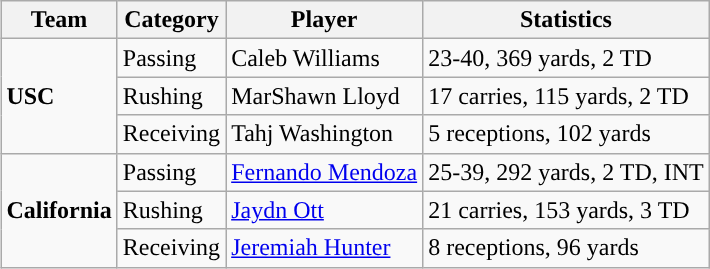<table class="wikitable" style="float: right;">
<tr>
<th>Team</th>
<th>Category</th>
<th>Player</th>
<th>Statistics</th>
</tr>
<tr>
<td rowspan=3><strong>USC</strong></td>
<td>Passing</td>
<td>Caleb Williams</td>
<td>23-40, 369 yards, 2 TD</td>
</tr>
<tr>
<td>Rushing</td>
<td>MarShawn Lloyd</td>
<td>17 carries, 115 yards, 2 TD</td>
</tr>
<tr>
<td>Receiving</td>
<td>Tahj Washington</td>
<td>5 receptions, 102 yards</td>
</tr>
<tr>
<td rowspan=3><strong>California</strong></td>
<td>Passing</td>
<td><a href='#'>Fernando Mendoza</a></td>
<td>25-39, 292 yards, 2 TD, INT</td>
</tr>
<tr>
<td>Rushing</td>
<td><a href='#'>Jaydn Ott</a></td>
<td>21 carries, 153 yards, 3 TD</td>
</tr>
<tr>
<td>Receiving</td>
<td><a href='#'>Jeremiah Hunter</a></td>
<td>8 receptions, 96 yards</td>
</tr>
</table>
